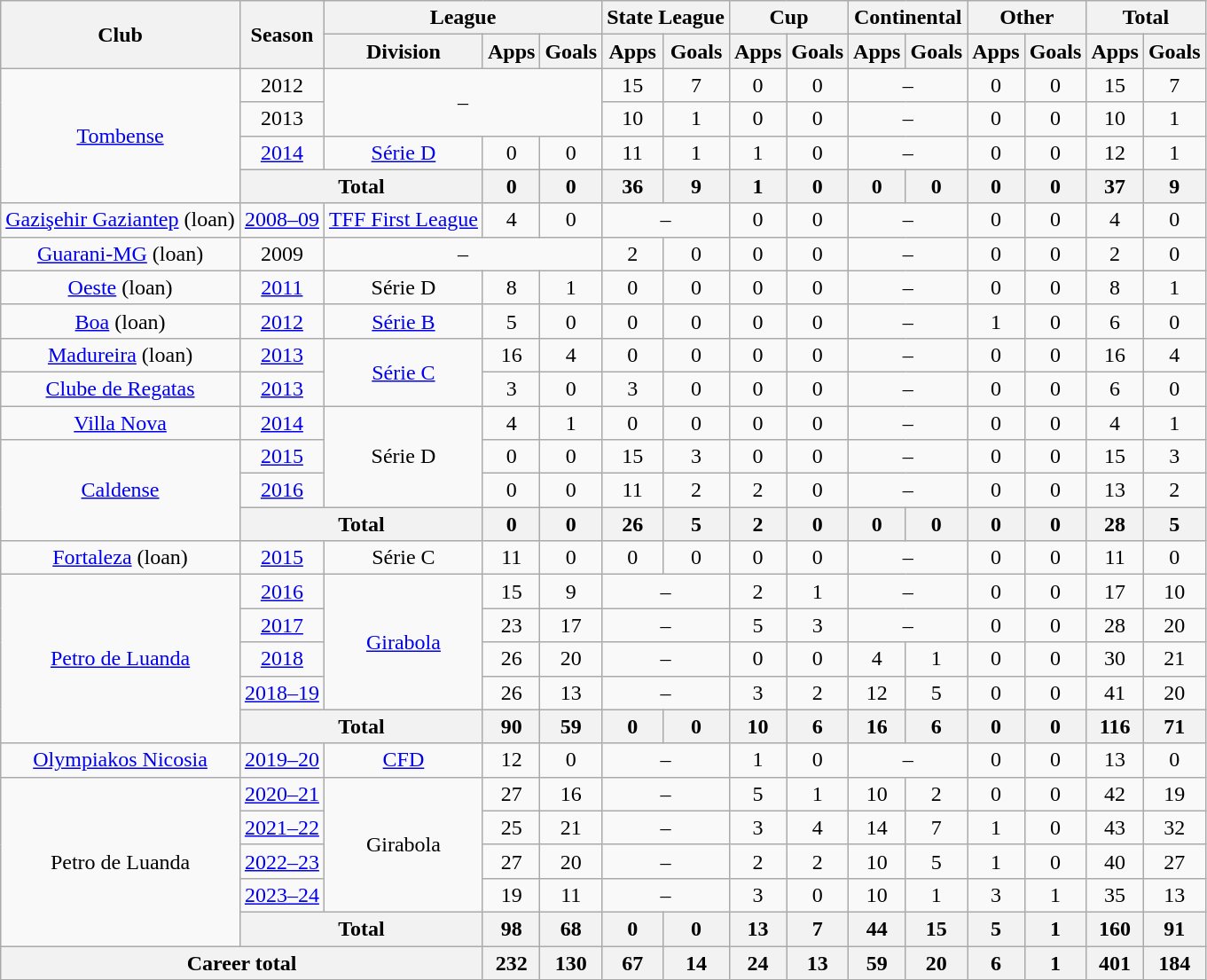<table class="wikitable" style="text-align:center">
<tr>
<th rowspan="2">Club</th>
<th rowspan="2">Season</th>
<th colspan="3">League</th>
<th colspan="2">State League</th>
<th colspan="2">Cup</th>
<th colspan="2">Continental</th>
<th colspan="2">Other</th>
<th colspan="2">Total</th>
</tr>
<tr>
<th>Division</th>
<th>Apps</th>
<th>Goals</th>
<th>Apps</th>
<th>Goals</th>
<th>Apps</th>
<th>Goals</th>
<th>Apps</th>
<th>Goals</th>
<th>Apps</th>
<th>Goals</th>
<th>Apps</th>
<th>Goals</th>
</tr>
<tr>
<td rowspan="4"><a href='#'>Tombense</a></td>
<td>2012</td>
<td colspan="3" rowspan="2">–</td>
<td>15</td>
<td>7</td>
<td>0</td>
<td>0</td>
<td colspan="2">–</td>
<td>0</td>
<td>0</td>
<td>15</td>
<td>7</td>
</tr>
<tr>
<td>2013</td>
<td>10</td>
<td>1</td>
<td>0</td>
<td>0</td>
<td colspan="2">–</td>
<td>0</td>
<td>0</td>
<td>10</td>
<td>1</td>
</tr>
<tr>
<td><a href='#'>2014</a></td>
<td><a href='#'>Série D</a></td>
<td>0</td>
<td>0</td>
<td>11</td>
<td>1</td>
<td>1</td>
<td>0</td>
<td colspan="2">–</td>
<td>0</td>
<td>0</td>
<td>12</td>
<td>1</td>
</tr>
<tr>
<th colspan="2">Total</th>
<th>0</th>
<th>0</th>
<th>36</th>
<th>9</th>
<th>1</th>
<th>0</th>
<th>0</th>
<th>0</th>
<th>0</th>
<th>0</th>
<th>37</th>
<th>9</th>
</tr>
<tr>
<td><a href='#'>Gazişehir Gaziantep</a> (loan)</td>
<td><a href='#'>2008–09</a></td>
<td><a href='#'>TFF First League</a></td>
<td>4</td>
<td>0</td>
<td colspan="2">–</td>
<td>0</td>
<td>0</td>
<td colspan="2">–</td>
<td>0</td>
<td>0</td>
<td>4</td>
<td>0</td>
</tr>
<tr>
<td><a href='#'>Guarani-MG</a> (loan)</td>
<td>2009</td>
<td colspan="3">–</td>
<td>2</td>
<td>0</td>
<td>0</td>
<td>0</td>
<td colspan="2">–</td>
<td>0</td>
<td>0</td>
<td>2</td>
<td>0</td>
</tr>
<tr>
<td><a href='#'>Oeste</a> (loan)</td>
<td><a href='#'>2011</a></td>
<td>Série D</td>
<td>8</td>
<td>1</td>
<td>0</td>
<td>0</td>
<td>0</td>
<td>0</td>
<td colspan="2">–</td>
<td>0</td>
<td>0</td>
<td>8</td>
<td>1</td>
</tr>
<tr>
<td><a href='#'>Boa</a> (loan)</td>
<td><a href='#'>2012</a></td>
<td><a href='#'>Série B</a></td>
<td>5</td>
<td>0</td>
<td>0</td>
<td>0</td>
<td>0</td>
<td>0</td>
<td colspan="2">–</td>
<td>1</td>
<td>0</td>
<td>6</td>
<td>0</td>
</tr>
<tr>
<td><a href='#'>Madureira</a> (loan)</td>
<td><a href='#'>2013</a></td>
<td rowspan="2"><a href='#'>Série C</a></td>
<td>16</td>
<td>4</td>
<td>0</td>
<td>0</td>
<td>0</td>
<td>0</td>
<td colspan="2">–</td>
<td>0</td>
<td>0</td>
<td>16</td>
<td>4</td>
</tr>
<tr>
<td><a href='#'>Clube de Regatas</a></td>
<td><a href='#'>2013</a></td>
<td>3</td>
<td>0</td>
<td>3</td>
<td>0</td>
<td>0</td>
<td>0</td>
<td colspan="2">–</td>
<td>0</td>
<td>0</td>
<td>6</td>
<td>0</td>
</tr>
<tr>
<td><a href='#'>Villa Nova</a></td>
<td><a href='#'>2014</a></td>
<td rowspan="3">Série D</td>
<td>4</td>
<td>1</td>
<td>0</td>
<td>0</td>
<td>0</td>
<td>0</td>
<td colspan="2">–</td>
<td>0</td>
<td>0</td>
<td>4</td>
<td>1</td>
</tr>
<tr>
<td rowspan="3"><a href='#'>Caldense</a></td>
<td><a href='#'>2015</a></td>
<td>0</td>
<td>0</td>
<td>15</td>
<td>3</td>
<td>0</td>
<td>0</td>
<td colspan="2">–</td>
<td>0</td>
<td>0</td>
<td>15</td>
<td>3</td>
</tr>
<tr>
<td><a href='#'>2016</a></td>
<td>0</td>
<td>0</td>
<td>11</td>
<td>2</td>
<td>2</td>
<td>0</td>
<td colspan="2">–</td>
<td>0</td>
<td>0</td>
<td>13</td>
<td>2</td>
</tr>
<tr>
<th colspan="2">Total</th>
<th>0</th>
<th>0</th>
<th>26</th>
<th>5</th>
<th>2</th>
<th>0</th>
<th>0</th>
<th>0</th>
<th>0</th>
<th>0</th>
<th>28</th>
<th>5</th>
</tr>
<tr>
<td><a href='#'>Fortaleza</a> (loan)</td>
<td><a href='#'>2015</a></td>
<td>Série C</td>
<td>11</td>
<td>0</td>
<td>0</td>
<td>0</td>
<td>0</td>
<td>0</td>
<td colspan="2">–</td>
<td>0</td>
<td>0</td>
<td>11</td>
<td>0</td>
</tr>
<tr>
<td rowspan="5"><a href='#'>Petro de Luanda</a></td>
<td><a href='#'>2016</a></td>
<td rowspan="4"><a href='#'>Girabola</a></td>
<td>15</td>
<td>9</td>
<td colspan="2">–</td>
<td>2</td>
<td>1</td>
<td colspan="2">–</td>
<td>0</td>
<td>0</td>
<td>17</td>
<td>10</td>
</tr>
<tr>
<td><a href='#'>2017</a></td>
<td>23</td>
<td>17</td>
<td colspan="2">–</td>
<td>5</td>
<td>3</td>
<td colspan="2">–</td>
<td>0</td>
<td>0</td>
<td>28</td>
<td>20</td>
</tr>
<tr>
<td><a href='#'>2018</a></td>
<td>26</td>
<td>20</td>
<td colspan="2">–</td>
<td>0</td>
<td>0</td>
<td>4</td>
<td>1</td>
<td>0</td>
<td>0</td>
<td>30</td>
<td>21</td>
</tr>
<tr>
<td><a href='#'>2018–19</a></td>
<td>26</td>
<td>13</td>
<td colspan="2">–</td>
<td>3</td>
<td>2</td>
<td>12</td>
<td>5</td>
<td>0</td>
<td>0</td>
<td>41</td>
<td>20</td>
</tr>
<tr>
<th colspan="2">Total</th>
<th>90</th>
<th>59</th>
<th>0</th>
<th>0</th>
<th>10</th>
<th>6</th>
<th>16</th>
<th>6</th>
<th>0</th>
<th>0</th>
<th>116</th>
<th>71</th>
</tr>
<tr>
<td><a href='#'>Olympiakos Nicosia</a></td>
<td><a href='#'>2019–20</a></td>
<td><a href='#'>CFD</a></td>
<td>12</td>
<td>0</td>
<td colspan="2">–</td>
<td>1</td>
<td>0</td>
<td colspan="2">–</td>
<td>0</td>
<td>0</td>
<td>13</td>
<td>0</td>
</tr>
<tr>
<td rowspan="5">Petro de Luanda</td>
<td><a href='#'>2020–21</a></td>
<td rowspan="4">Girabola</td>
<td>27</td>
<td>16</td>
<td colspan="2">–</td>
<td>5</td>
<td>1</td>
<td>10</td>
<td>2</td>
<td>0</td>
<td>0</td>
<td>42</td>
<td>19</td>
</tr>
<tr>
<td><a href='#'>2021–22</a></td>
<td>25</td>
<td>21</td>
<td colspan="2">–</td>
<td>3</td>
<td>4</td>
<td>14</td>
<td>7</td>
<td>1</td>
<td>0</td>
<td>43</td>
<td>32</td>
</tr>
<tr>
<td><a href='#'>2022–23</a></td>
<td>27</td>
<td>20</td>
<td colspan="2">–</td>
<td>2</td>
<td>2</td>
<td>10</td>
<td>5</td>
<td>1</td>
<td>0</td>
<td>40</td>
<td>27</td>
</tr>
<tr>
<td><a href='#'>2023–24</a></td>
<td>19</td>
<td>11</td>
<td colspan="2">–</td>
<td>3</td>
<td>0</td>
<td>10</td>
<td>1</td>
<td>3</td>
<td>1</td>
<td>35</td>
<td>13</td>
</tr>
<tr>
<th colspan="2">Total</th>
<th>98</th>
<th>68</th>
<th>0</th>
<th>0</th>
<th>13</th>
<th>7</th>
<th>44</th>
<th>15</th>
<th>5</th>
<th>1</th>
<th>160</th>
<th>91</th>
</tr>
<tr>
<th colspan="3">Career total</th>
<th>232</th>
<th>130</th>
<th>67</th>
<th>14</th>
<th>24</th>
<th>13</th>
<th>59</th>
<th>20</th>
<th>6</th>
<th>1</th>
<th>401</th>
<th>184</th>
</tr>
</table>
